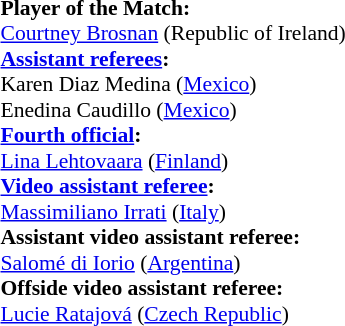<table style="width:100%; font-size:90%;">
<tr>
<td><br><strong>Player of the Match:</strong>
<br><a href='#'>Courtney Brosnan</a> (Republic of Ireland)<br><strong><a href='#'>Assistant referees</a>:</strong>
<br>Karen Diaz Medina (<a href='#'>Mexico</a>)
<br>Enedina Caudillo (<a href='#'>Mexico</a>)
<br><strong><a href='#'>Fourth official</a>:</strong>
<br><a href='#'>Lina Lehtovaara</a> (<a href='#'>Finland</a>)
<br><strong><a href='#'>Video assistant referee</a>:</strong>
<br><a href='#'>Massimiliano Irrati</a> (<a href='#'>Italy</a>)
<br><strong>Assistant video assistant referee:</strong>
<br><a href='#'>Salomé di Iorio</a> (<a href='#'>Argentina</a>)
<br><strong>Offside video assistant referee:</strong>
<br><a href='#'>Lucie Ratajová</a> (<a href='#'>Czech Republic</a>)</td>
</tr>
</table>
